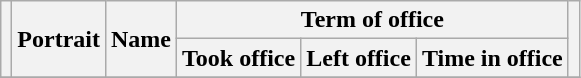<table class="wikitable" style="text-align:center">
<tr>
<th rowspan=2></th>
<th rowspan=2>Portrait</th>
<th rowspan=2>Name<br></th>
<th colspan=3>Term of office</th>
<th rowspan=2></th>
</tr>
<tr>
<th>Took office</th>
<th>Left office</th>
<th>Time in office</th>
</tr>
<tr>
</tr>
</table>
